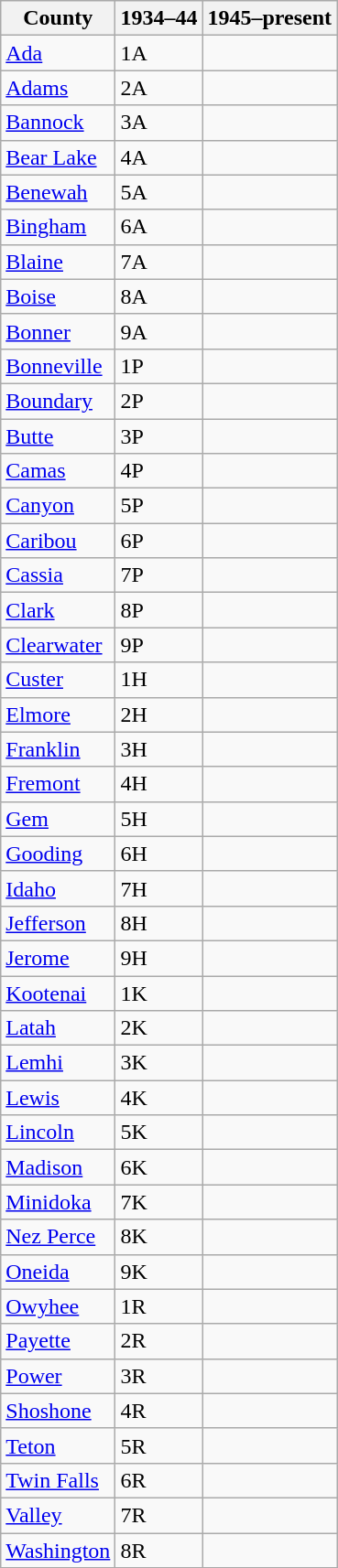<table class="wikitable collapsible autocollapse sortable">
<tr>
<th>County</th>
<th>1934–44</th>
<th>1945–present</th>
</tr>
<tr>
<td><a href='#'>Ada</a></td>
<td>1A</td>
<td></td>
</tr>
<tr>
<td><a href='#'>Adams</a></td>
<td>2A</td>
<td></td>
</tr>
<tr>
<td><a href='#'>Bannock</a></td>
<td>3A</td>
<td></td>
</tr>
<tr>
<td><a href='#'>Bear Lake</a></td>
<td>4A</td>
<td></td>
</tr>
<tr>
<td><a href='#'>Benewah</a></td>
<td>5A</td>
<td></td>
</tr>
<tr>
<td><a href='#'>Bingham</a></td>
<td>6A</td>
<td></td>
</tr>
<tr>
<td><a href='#'>Blaine</a></td>
<td>7A</td>
<td></td>
</tr>
<tr>
<td><a href='#'>Boise</a></td>
<td>8A</td>
<td></td>
</tr>
<tr>
<td><a href='#'>Bonner</a></td>
<td>9A</td>
<td></td>
</tr>
<tr>
<td><a href='#'>Bonneville</a></td>
<td>1P</td>
<td></td>
</tr>
<tr>
<td><a href='#'>Boundary</a></td>
<td>2P</td>
<td></td>
</tr>
<tr>
<td><a href='#'>Butte</a></td>
<td>3P</td>
<td></td>
</tr>
<tr>
<td><a href='#'>Camas</a></td>
<td>4P</td>
<td></td>
</tr>
<tr>
<td><a href='#'>Canyon</a></td>
<td>5P</td>
<td></td>
</tr>
<tr>
<td><a href='#'>Caribou</a></td>
<td>6P</td>
<td></td>
</tr>
<tr>
<td><a href='#'>Cassia</a></td>
<td>7P</td>
<td></td>
</tr>
<tr>
<td><a href='#'>Clark</a></td>
<td>8P</td>
<td></td>
</tr>
<tr>
<td><a href='#'>Clearwater</a></td>
<td>9P</td>
<td></td>
</tr>
<tr>
<td><a href='#'>Custer</a></td>
<td>1H</td>
<td></td>
</tr>
<tr>
<td><a href='#'>Elmore</a></td>
<td>2H</td>
<td></td>
</tr>
<tr>
<td><a href='#'>Franklin</a></td>
<td>3H</td>
<td></td>
</tr>
<tr>
<td><a href='#'>Fremont</a></td>
<td>4H</td>
<td></td>
</tr>
<tr>
<td><a href='#'>Gem</a></td>
<td>5H</td>
<td></td>
</tr>
<tr>
<td><a href='#'>Gooding</a></td>
<td>6H</td>
<td></td>
</tr>
<tr>
<td><a href='#'>Idaho</a></td>
<td>7H</td>
<td></td>
</tr>
<tr>
<td><a href='#'>Jefferson</a></td>
<td>8H</td>
<td></td>
</tr>
<tr>
<td><a href='#'>Jerome</a></td>
<td>9H</td>
<td></td>
</tr>
<tr>
<td><a href='#'>Kootenai</a></td>
<td>1K</td>
<td></td>
</tr>
<tr>
<td><a href='#'>Latah</a></td>
<td>2K</td>
<td></td>
</tr>
<tr>
<td><a href='#'>Lemhi</a></td>
<td>3K</td>
<td></td>
</tr>
<tr>
<td><a href='#'>Lewis</a></td>
<td>4K</td>
<td></td>
</tr>
<tr>
<td><a href='#'>Lincoln</a></td>
<td>5K</td>
<td></td>
</tr>
<tr>
<td><a href='#'>Madison</a></td>
<td>6K</td>
<td></td>
</tr>
<tr>
<td><a href='#'>Minidoka</a></td>
<td>7K</td>
<td></td>
</tr>
<tr>
<td><a href='#'>Nez Perce</a></td>
<td>8K</td>
<td></td>
</tr>
<tr>
<td><a href='#'>Oneida</a></td>
<td>9K</td>
<td></td>
</tr>
<tr>
<td><a href='#'>Owyhee</a></td>
<td>1R</td>
<td></td>
</tr>
<tr>
<td><a href='#'>Payette</a></td>
<td>2R</td>
<td></td>
</tr>
<tr>
<td><a href='#'>Power</a></td>
<td>3R</td>
<td></td>
</tr>
<tr>
<td><a href='#'>Shoshone</a></td>
<td>4R</td>
<td></td>
</tr>
<tr>
<td><a href='#'>Teton</a></td>
<td>5R</td>
<td></td>
</tr>
<tr>
<td><a href='#'>Twin Falls</a></td>
<td>6R</td>
<td></td>
</tr>
<tr>
<td><a href='#'>Valley</a></td>
<td>7R</td>
<td></td>
</tr>
<tr>
<td><a href='#'>Washington</a></td>
<td>8R</td>
<td></td>
</tr>
</table>
